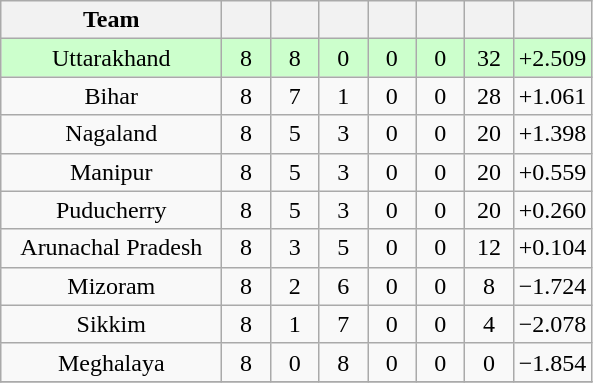<table class="wikitable" style="text-align:center">
<tr>
<th style="width:140px;">Team</th>
<th style="width:25px;"></th>
<th style="width:25px;"></th>
<th style="width:25px;"></th>
<th style="width:25px;"></th>
<th style="width:25px;"></th>
<th style="width:25px;"></th>
<th style="width:40px;"></th>
</tr>
<tr style="background:#cfc;">
<td>Uttarakhand</td>
<td>8</td>
<td>8</td>
<td>0</td>
<td>0</td>
<td>0</td>
<td>32</td>
<td>+2.509</td>
</tr>
<tr>
<td>Bihar</td>
<td>8</td>
<td>7</td>
<td>1</td>
<td>0</td>
<td>0</td>
<td>28</td>
<td>+1.061</td>
</tr>
<tr>
<td>Nagaland</td>
<td>8</td>
<td>5</td>
<td>3</td>
<td>0</td>
<td>0</td>
<td>20</td>
<td>+1.398</td>
</tr>
<tr>
<td>Manipur</td>
<td>8</td>
<td>5</td>
<td>3</td>
<td>0</td>
<td>0</td>
<td>20</td>
<td>+0.559</td>
</tr>
<tr>
<td>Puducherry</td>
<td>8</td>
<td>5</td>
<td>3</td>
<td>0</td>
<td>0</td>
<td>20</td>
<td>+0.260</td>
</tr>
<tr>
<td>Arunachal Pradesh</td>
<td>8</td>
<td>3</td>
<td>5</td>
<td>0</td>
<td>0</td>
<td>12</td>
<td>+0.104</td>
</tr>
<tr>
<td>Mizoram</td>
<td>8</td>
<td>2</td>
<td>6</td>
<td>0</td>
<td>0</td>
<td>8</td>
<td>−1.724</td>
</tr>
<tr>
<td>Sikkim</td>
<td>8</td>
<td>1</td>
<td>7</td>
<td>0</td>
<td>0</td>
<td>4</td>
<td>−2.078</td>
</tr>
<tr>
<td>Meghalaya</td>
<td>8</td>
<td>0</td>
<td>8</td>
<td>0</td>
<td>0</td>
<td>0</td>
<td>−1.854</td>
</tr>
<tr>
</tr>
</table>
